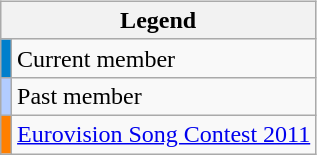<table class="wikitable"  style="float:right; margin:11px">
<tr>
<th colspan="2">Legend</th>
</tr>
<tr>
<td style="background:#007fcc;"></td>
<td>Current member</td>
</tr>
<tr>
<td style="background:#b2ccff;"></td>
<td>Past member</td>
</tr>
<tr>
<td style="background:#ff7f00;"></td>
<td><a href='#'>Eurovision Song Contest 2011</a></td>
</tr>
</table>
